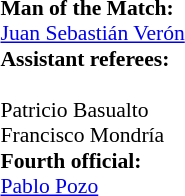<table width=50% style="font-size: 90%">
<tr>
<td><br><strong>Man of the Match:</strong>
<br> <a href='#'>Juan Sebastián Verón</a><br><strong>Assistant referees:</strong><br>
<br> Patricio Basualto
<br> Francisco Mondría
<br><strong>Fourth official:</strong>
<br> <a href='#'>Pablo Pozo</a></td>
</tr>
</table>
